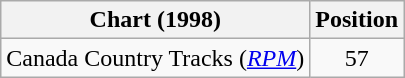<table class="wikitable sortable">
<tr>
<th scope="col">Chart (1998)</th>
<th scope="col">Position</th>
</tr>
<tr>
<td>Canada Country Tracks (<em><a href='#'>RPM</a></em>)</td>
<td align="center">57</td>
</tr>
</table>
